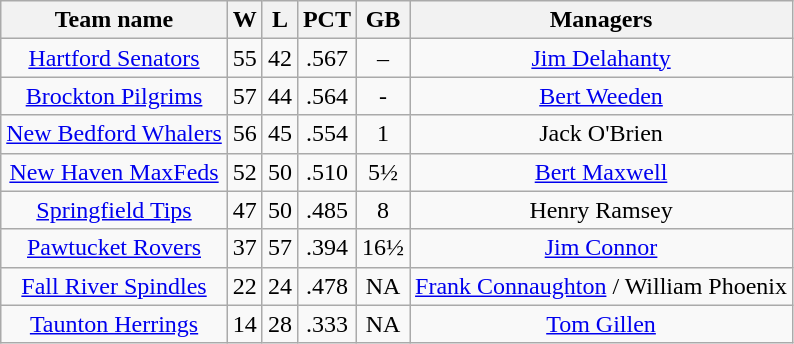<table class="wikitable" style="text-align:center">
<tr>
<th>Team name</th>
<th>W</th>
<th>L</th>
<th>PCT</th>
<th>GB</th>
<th>Managers</th>
</tr>
<tr>
<td><a href='#'>Hartford Senators</a></td>
<td>55</td>
<td>42</td>
<td>.567</td>
<td>–</td>
<td><a href='#'>Jim Delahanty</a></td>
</tr>
<tr>
<td><a href='#'>Brockton Pilgrims</a></td>
<td>57</td>
<td>44</td>
<td>.564</td>
<td>-</td>
<td><a href='#'>Bert Weeden</a></td>
</tr>
<tr>
<td><a href='#'>New Bedford Whalers</a></td>
<td>56</td>
<td>45</td>
<td>.554</td>
<td>1</td>
<td>Jack O'Brien</td>
</tr>
<tr>
<td><a href='#'>New Haven MaxFeds</a></td>
<td>52</td>
<td>50</td>
<td>.510</td>
<td>5½</td>
<td><a href='#'>Bert Maxwell</a></td>
</tr>
<tr>
<td><a href='#'>Springfield Tips</a></td>
<td>47</td>
<td>50</td>
<td>.485</td>
<td>8</td>
<td>Henry Ramsey</td>
</tr>
<tr>
<td><a href='#'>Pawtucket Rovers</a></td>
<td>37</td>
<td>57</td>
<td>.394</td>
<td>16½</td>
<td><a href='#'>Jim Connor</a></td>
</tr>
<tr>
<td><a href='#'>Fall River Spindles</a></td>
<td>22</td>
<td>24</td>
<td>.478</td>
<td>NA</td>
<td><a href='#'>Frank Connaughton</a> / William Phoenix</td>
</tr>
<tr>
<td><a href='#'>Taunton Herrings</a></td>
<td>14</td>
<td>28</td>
<td>.333</td>
<td>NA</td>
<td><a href='#'>Tom Gillen</a></td>
</tr>
</table>
